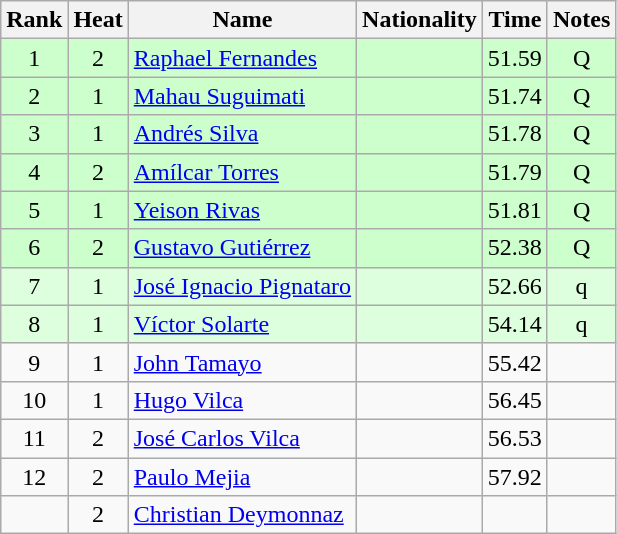<table class="wikitable sortable" style="text-align:center">
<tr>
<th>Rank</th>
<th>Heat</th>
<th>Name</th>
<th>Nationality</th>
<th>Time</th>
<th>Notes</th>
</tr>
<tr bgcolor=ccffcc>
<td>1</td>
<td>2</td>
<td align=left><a href='#'>Raphael Fernandes</a></td>
<td align=left></td>
<td>51.59</td>
<td>Q</td>
</tr>
<tr bgcolor=ccffcc>
<td>2</td>
<td>1</td>
<td align=left><a href='#'>Mahau Suguimati</a></td>
<td align=left></td>
<td>51.74</td>
<td>Q</td>
</tr>
<tr bgcolor=ccffcc>
<td>3</td>
<td>1</td>
<td align=left><a href='#'>Andrés Silva</a></td>
<td align=left></td>
<td>51.78</td>
<td>Q</td>
</tr>
<tr bgcolor=ccffcc>
<td>4</td>
<td>2</td>
<td align=left><a href='#'>Amílcar Torres</a></td>
<td align=left></td>
<td>51.79</td>
<td>Q</td>
</tr>
<tr bgcolor=ccffcc>
<td>5</td>
<td>1</td>
<td align=left><a href='#'>Yeison Rivas</a></td>
<td align=left></td>
<td>51.81</td>
<td>Q</td>
</tr>
<tr bgcolor=ccffcc>
<td>6</td>
<td>2</td>
<td align=left><a href='#'>Gustavo Gutiérrez</a></td>
<td align=left></td>
<td>52.38</td>
<td>Q</td>
</tr>
<tr bgcolor=ddffdd>
<td>7</td>
<td>1</td>
<td align=left><a href='#'>José Ignacio Pignataro</a></td>
<td align=left></td>
<td>52.66</td>
<td>q</td>
</tr>
<tr bgcolor=ddffdd>
<td>8</td>
<td>1</td>
<td align=left><a href='#'>Víctor Solarte</a></td>
<td align=left></td>
<td>54.14</td>
<td>q</td>
</tr>
<tr>
<td>9</td>
<td>1</td>
<td align=left><a href='#'>John Tamayo</a></td>
<td align=left></td>
<td>55.42</td>
<td></td>
</tr>
<tr>
<td>10</td>
<td>1</td>
<td align=left><a href='#'>Hugo Vilca</a></td>
<td align=left></td>
<td>56.45</td>
<td></td>
</tr>
<tr>
<td>11</td>
<td>2</td>
<td align=left><a href='#'>José Carlos Vilca</a></td>
<td align=left></td>
<td>56.53</td>
<td></td>
</tr>
<tr>
<td>12</td>
<td>2</td>
<td align=left><a href='#'>Paulo Mejia</a></td>
<td align=left></td>
<td>57.92</td>
<td></td>
</tr>
<tr>
<td></td>
<td>2</td>
<td align=left><a href='#'>Christian Deymonnaz</a></td>
<td align=left></td>
<td></td>
<td></td>
</tr>
</table>
